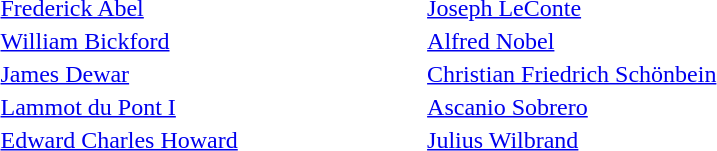<table style="width: 50%; border: none; text-align: left;">
<tr>
<td><a href='#'>Frederick Abel</a></td>
<td><a href='#'>Joseph LeConte</a></td>
</tr>
<tr>
<td><a href='#'>William Bickford</a></td>
<td><a href='#'>Alfred Nobel</a></td>
</tr>
<tr>
<td><a href='#'>James Dewar</a></td>
<td><a href='#'>Christian Friedrich Schönbein</a></td>
</tr>
<tr>
<td><a href='#'>Lammot du Pont I</a></td>
<td><a href='#'>Ascanio Sobrero</a></td>
</tr>
<tr>
<td><a href='#'>Edward Charles Howard</a></td>
<td><a href='#'>Julius Wilbrand</a></td>
</tr>
</table>
